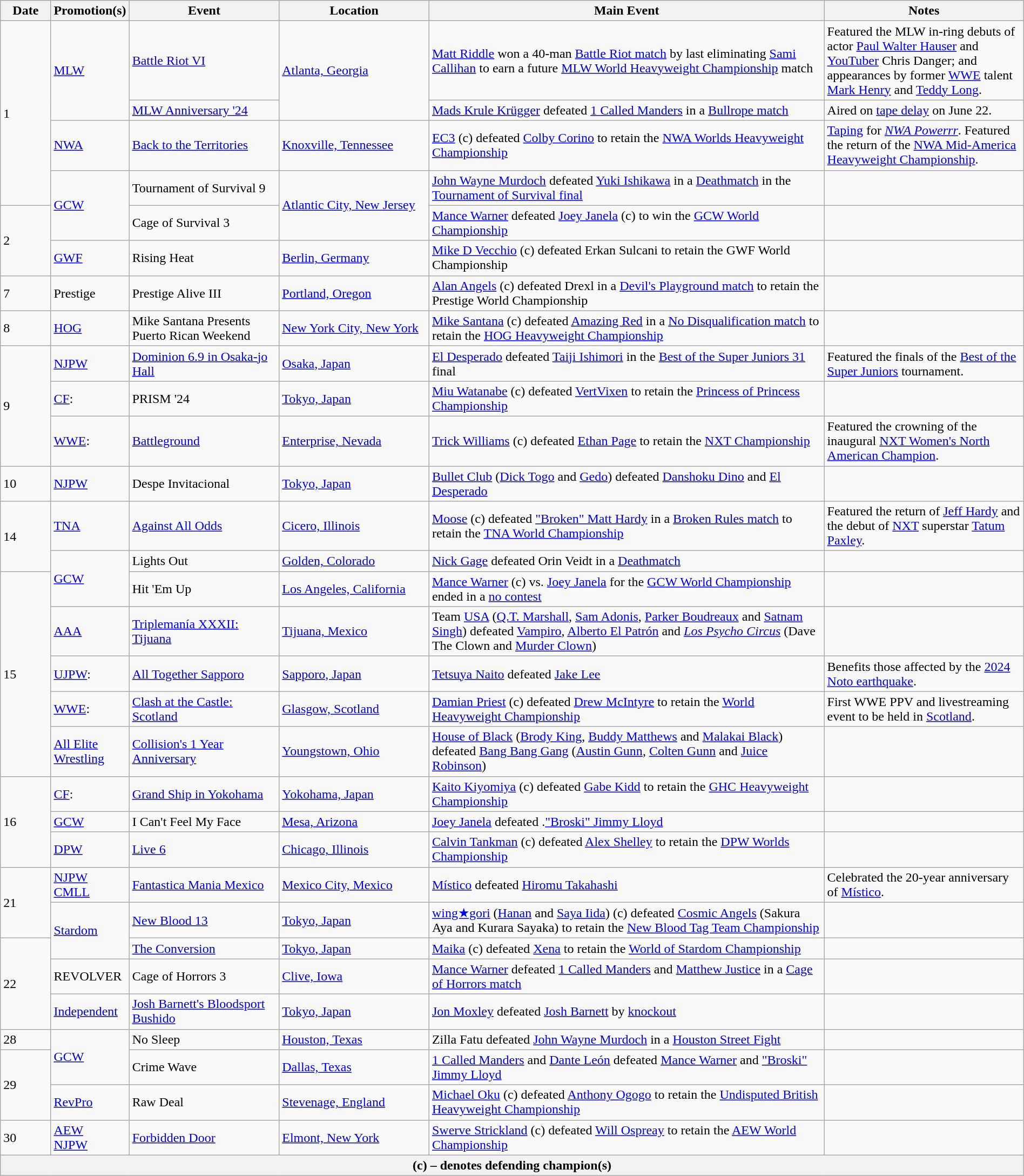<table class="wikitable" style="width:100%;">
<tr>
<th width="5%">Date</th>
<th width="5%">Promotion(s)</th>
<th style="width:15%;">Event</th>
<th style="width:15%;">Location</th>
<th style="width:40%;">Main Event</th>
<th style="width:20%;">Notes</th>
</tr>
<tr>
<td rowspan=4>1</td>
<td rowspan=2><a href='#'>MLW</a></td>
<td><a href='#'>Battle Riot VI</a></td>
<td rowspan=2><a href='#'>Atlanta, Georgia</a></td>
<td><a href='#'>Matt Riddle</a> won a 40-man <a href='#'>Battle Riot match</a> by last eliminating <a href='#'>Sami Callihan</a> to earn a future <a href='#'>MLW World Heavyweight Championship</a> match</td>
<td>Featured the MLW in-ring debuts of actor <a href='#'>Paul Walter Hauser</a> and <a href='#'>YouTuber</a> Chris Danger; and appearances by former <a href='#'>WWE</a> talent <a href='#'>Mark Henry</a> and <a href='#'>Teddy Long</a>.</td>
</tr>
<tr>
<td><a href='#'>MLW Anniversary '24</a></td>
<td><a href='#'>Mads Krule Krügger</a> defeated <a href='#'>1 Called Manders</a> in a <a href='#'>Bullrope match</a></td>
<td>Aired on <a href='#'>tape delay</a> on June 22.</td>
</tr>
<tr>
<td><a href='#'>NWA</a></td>
<td><a href='#'>Back to the Territories</a></td>
<td><a href='#'>Knoxville, Tennessee</a></td>
<td><a href='#'>EC3</a> (c) defeated <a href='#'>Colby Corino</a> to retain the <a href='#'>NWA Worlds Heavyweight Championship</a></td>
<td><a href='#'>Taping</a> for <em><a href='#'>NWA Powerrr</a></em>. Featured the return of the <a href='#'>NWA Mid-America Heavyweight Championship</a>.</td>
</tr>
<tr>
<td rowspan=2><a href='#'>GCW</a></td>
<td>Tournament of Survival 9</td>
<td rowspan=2><a href='#'>Atlantic City, New Jersey</a></td>
<td><a href='#'>John Wayne Murdoch</a> defeated <a href='#'>Yuki Ishikawa</a> in a <a href='#'>Deathmatch</a> in the <a href='#'>Tournament of Survival final</a></td>
<td></td>
</tr>
<tr>
<td rowspan=2>2</td>
<td>Cage of Survival 3</td>
<td><a href='#'>Mance Warner</a> defeated <a href='#'>Joey Janela</a> (c) to win the <a href='#'>GCW World Championship</a></td>
<td></td>
</tr>
<tr>
<td><a href='#'>GWF</a></td>
<td>Rising Heat</td>
<td><a href='#'>Berlin, Germany</a></td>
<td><a href='#'>Mike D Vecchio</a> (c) defeated Erkan Sulcani to retain the GWF World Championship</td>
<td></td>
</tr>
<tr>
<td>7</td>
<td>Prestige</td>
<td>Prestige Alive III</td>
<td><a href='#'>Portland, Oregon</a></td>
<td><a href='#'>Alan Angels</a> (c) defeated Drexl in a <a href='#'>Devil's Playground match</a> to retain the Prestige World Championship</td>
<td></td>
</tr>
<tr>
<td>8</td>
<td><a href='#'>HOG</a></td>
<td>Mike Santana Presents Puerto Rican Weekend</td>
<td><a href='#'>New York City, New York</a></td>
<td><a href='#'>Mike Santana</a> (c) defeated <a href='#'>Amazing Red</a> in a <a href='#'>No Disqualification match</a> to retain the <a href='#'>HOG Heavyweight Championship</a></td>
<td></td>
</tr>
<tr>
<td rowspan=3>9</td>
<td><a href='#'>NJPW</a></td>
<td><a href='#'>Dominion 6.9 in Osaka-jo Hall</a></td>
<td><a href='#'>Osaka, Japan</a></td>
<td><a href='#'>El Desperado</a> defeated <a href='#'>Taiji Ishimori</a> in the <a href='#'>Best of the Super Juniors 31</a> final</td>
<td>Featured the finals of the <a href='#'>Best of the Super Juniors</a> tournament.</td>
</tr>
<tr>
<td><a href='#'>CF</a>:</td>
<td>PRISM '24</td>
<td><a href='#'>Tokyo, Japan</a></td>
<td><a href='#'>Miu Watanabe</a> (c) defeated <a href='#'>VertVixen</a> to retain the <a href='#'>Princess of Princess Championship</a></td>
<td></td>
</tr>
<tr>
<td><a href='#'>WWE</a>:</td>
<td><a href='#'>Battleground</a></td>
<td><a href='#'>Enterprise, Nevada</a></td>
<td><a href='#'>Trick Williams</a> (c) defeated <a href='#'>Ethan Page</a> to retain the <a href='#'>NXT Championship</a></td>
<td>Featured the crowning of the inaugural <a href='#'>NXT Women's North American Champion</a>.</td>
</tr>
<tr>
<td>10</td>
<td><a href='#'>NJPW</a></td>
<td>Despe Invitacional</td>
<td><a href='#'>Tokyo, Japan</a></td>
<td><a href='#'>Bullet Club</a> (<a href='#'>Dick Togo</a> and <a href='#'>Gedo</a>) defeated <a href='#'>Danshoku Dino</a> and <a href='#'>El Desperado</a></td>
<td></td>
</tr>
<tr>
<td rowspan=2>14</td>
<td><a href='#'>TNA</a></td>
<td><a href='#'>Against All Odds</a></td>
<td><a href='#'>Cicero, Illinois</a></td>
<td><a href='#'>Moose</a> (c) defeated <a href='#'>"Broken" Matt Hardy</a> in a <a href='#'>Broken Rules match</a> to retain the <a href='#'>TNA World Championship</a></td>
<td>Featured the return of <a href='#'>Jeff Hardy</a> and the debut of <a href='#'>NXT</a> superstar <a href='#'>Tatum Paxley</a>.</td>
</tr>
<tr>
<td rowspan=2><a href='#'>GCW</a></td>
<td>Lights Out</td>
<td><a href='#'>Golden, Colorado</a></td>
<td><a href='#'>Nick Gage</a> defeated Orin Veidt in a <a href='#'>Deathmatch</a></td>
<td></td>
</tr>
<tr>
<td rowspan=5>15</td>
<td>Hit 'Em Up</td>
<td><a href='#'>Los Angeles, California</a></td>
<td><a href='#'>Mance Warner</a> (c) vs. <a href='#'>Joey Janela</a> for the <a href='#'>GCW World Championship</a> ended in a <a href='#'>no contest</a></td>
<td></td>
</tr>
<tr>
<td><a href='#'>AAA</a></td>
<td><a href='#'>Triplemanía XXXII: Tijuana</a></td>
<td><a href='#'>Tijuana, Mexico</a></td>
<td>Team <a href='#'>USA</a> (<a href='#'>Q.T. Marshall</a>, <a href='#'>Sam Adonis</a>, <a href='#'>Parker Boudreaux</a> and <a href='#'>Satnam Singh</a>) defeated <a href='#'>Vampiro</a>, <a href='#'>Alberto El Patrón</a> and <em><a href='#'>Los Psycho Circus</a></em> (Dave The Clown and <a href='#'>Murder Clown</a>)</td>
<td></td>
</tr>
<tr>
<td><a href='#'>UJPW</a>:</td>
<td><a href='#'>All Together Sapporo</a></td>
<td><a href='#'>Sapporo, Japan</a></td>
<td><a href='#'>Tetsuya Naito</a> defeated <a href='#'>Jake Lee</a></td>
<td>Benefits those affected by the <a href='#'>2024 Noto earthquake</a>.</td>
</tr>
<tr>
<td><a href='#'>WWE</a>:</td>
<td><a href='#'>Clash at the Castle: Scotland</a></td>
<td><a href='#'>Glasgow, Scotland</a></td>
<td><a href='#'>Damian Priest</a> (c) defeated <a href='#'>Drew McIntyre</a> to retain the <a href='#'>World Heavyweight Championship</a></td>
<td>First WWE PPV and livestreaming event to be held in <a href='#'>Scotland</a>.</td>
</tr>
<tr>
<td><a href='#'>All Elite Wrestling</a></td>
<td><a href='#'>Collision's 1 Year Anniversary</a></td>
<td><a href='#'>Youngstown, Ohio</a></td>
<td><a href='#'>House of Black</a> (<a href='#'>Brody King</a>, <a href='#'>Buddy Matthews</a> and <a href='#'>Malakai Black</a>) defeated <a href='#'>Bang Bang Gang</a> (<a href='#'>Austin Gunn</a>, <a href='#'>Colten Gunn</a> and <a href='#'>Juice Robinson</a>)</td>
</tr>
<tr>
<td rowspan=3>16</td>
<td><a href='#'>CF</a>:</td>
<td><a href='#'>Grand Ship in Yokohama</a></td>
<td><a href='#'>Yokohama, Japan</a></td>
<td><a href='#'>Kaito Kiyomiya</a> (c) defeated <a href='#'>Gabe Kidd</a> to retain the <a href='#'>GHC Heavyweight Championship</a></td>
<td></td>
</tr>
<tr>
<td><a href='#'>GCW</a></td>
<td>I Can't Feel My Face</td>
<td><a href='#'>Mesa, Arizona</a></td>
<td><a href='#'>Joey Janela</a> defeated .<a href='#'>"Broski" Jimmy Lloyd</a></td>
<td></td>
</tr>
<tr>
<td><a href='#'>DPW</a></td>
<td><a href='#'>Live 6</a></td>
<td><a href='#'>Chicago, Illinois</a></td>
<td><a href='#'>Calvin Tankman</a> (c) defeated <a href='#'>Alex Shelley</a> to retain the <a href='#'>DPW Worlds Championship</a></td>
<td></td>
</tr>
<tr>
<td rowspan=2>21</td>
<td><a href='#'>NJPW</a><br><a href='#'>CMLL</a></td>
<td><a href='#'>Fantastica Mania Mexico</a></td>
<td><a href='#'>Mexico City, Mexico</a></td>
<td><a href='#'>Místico</a> defeated <a href='#'>Hiromu Takahashi</a></td>
<td>Celebrated the 20-year anniversary of <a href='#'>Místico</a>.</td>
</tr>
<tr>
<td rowspan=2><a href='#'>Stardom</a></td>
<td><a href='#'>New Blood 13</a></td>
<td><a href='#'>Tokyo, Japan</a></td>
<td><a href='#'>wing★gori</a> (<a href='#'>Hanan</a> and <a href='#'>Saya Iida</a>) (c) defeated <a href='#'>Cosmic Angels</a> (Sakura Aya and Kurara Sayaka) to retain the <a href='#'>New Blood Tag Team Championship</a></td>
<td></td>
</tr>
<tr>
<td rowspan=3>22</td>
<td><a href='#'>The Conversion</a></td>
<td><a href='#'>Tokyo, Japan</a></td>
<td><a href='#'>Maika</a> (c) defeated <a href='#'>Xena</a> to retain the <a href='#'>World of Stardom Championship</a></td>
<td></td>
</tr>
<tr>
<td>REVOLVER</td>
<td>Cage of Horrors 3</td>
<td><a href='#'>Clive, Iowa</a></td>
<td><a href='#'>Mance Warner</a> defeated <a href='#'>1 Called Manders</a> and <a href='#'>Matthew Justice</a> in a <a href='#'>Cage of Horrors match</a></td>
<td></td>
</tr>
<tr>
<td><a href='#'>Independent</a></td>
<td><a href='#'>Josh Barnett's Bloodsport Bushido</a></td>
<td><a href='#'>Tokyo, Japan</a></td>
<td><a href='#'>Jon Moxley</a> defeated <a href='#'>Josh Barnett</a> by <a href='#'>knockout</a></td>
<td></td>
</tr>
<tr>
<td>28</td>
<td rowspan=2><a href='#'>GCW</a></td>
<td>No Sleep</td>
<td><a href='#'>Houston, Texas</a></td>
<td>Zilla Fatu defeated <a href='#'>John Wayne Murdoch</a> in a <a href='#'>Houston Street Fight</a></td>
<td></td>
</tr>
<tr>
<td rowspan=2>29</td>
<td>Crime Wave</td>
<td><a href='#'>Dallas, Texas</a></td>
<td><a href='#'>1 Called Manders</a> and <a href='#'>Dante León</a> defeated <a href='#'>Mance Warner</a> and <a href='#'>"Broski" Jimmy Lloyd</a></td>
<td></td>
</tr>
<tr>
<td><a href='#'>RevPro</a></td>
<td>Raw Deal</td>
<td><a href='#'>Stevenage, England</a></td>
<td><a href='#'>Michael Oku</a> (c) defeated <a href='#'>Anthony Ogogo</a> to retain the <a href='#'>Undisputed British Heavyweight Championship</a></td>
<td></td>
</tr>
<tr>
<td>30</td>
<td><a href='#'>AEW</a><br><a href='#'>NJPW</a></td>
<td><a href='#'>Forbidden Door</a></td>
<td><a href='#'>Elmont, New York</a></td>
<td><a href='#'>Swerve Strickland</a> (c) defeated <a href='#'>Will Ospreay</a> to retain the <a href='#'>AEW World Championship</a></td>
<td></td>
</tr>
<tr>
<th colspan="6">(c) – denotes defending champion(s)</th>
</tr>
</table>
